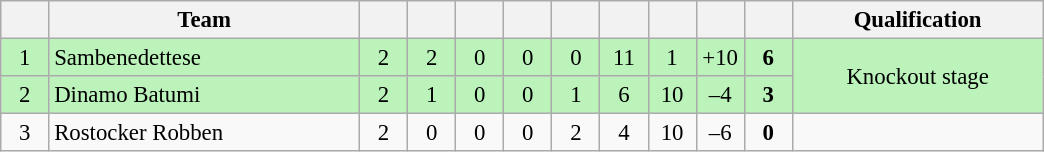<table class="wikitable" style="font-size: 95%">
<tr>
<th width="25"></th>
<th width="200">Team</th>
<th width="25"></th>
<th width="25"></th>
<th width="25"></th>
<th width="25"></th>
<th width="25"></th>
<th width="25"></th>
<th width="25"></th>
<th width="25"></th>
<th width="25"></th>
<th width="160">Qualification</th>
</tr>
<tr align=center bgcolor=#bbf3bb>
<td>1</td>
<td align=left> Sambenedettese</td>
<td>2</td>
<td>2</td>
<td>0</td>
<td>0</td>
<td>0</td>
<td>11</td>
<td>1</td>
<td>+10</td>
<td><strong>6</strong></td>
<td rowspan=2>Knockout stage</td>
</tr>
<tr align=center bgcolor=#bbf3bb>
<td>2</td>
<td align=left> Dinamo Batumi</td>
<td>2</td>
<td>1</td>
<td>0</td>
<td>0</td>
<td>1</td>
<td>6</td>
<td>10</td>
<td>–4</td>
<td><strong>3</strong></td>
</tr>
<tr align=center>
<td>3</td>
<td align=left> Rostocker Robben</td>
<td>2</td>
<td>0</td>
<td>0</td>
<td>0</td>
<td>2</td>
<td>4</td>
<td>10</td>
<td>–6</td>
<td><strong>0</strong></td>
<td></td>
</tr>
</table>
